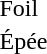<table>
<tr>
<td>Foil</td>
<td></td>
<td></td>
<td><br></td>
</tr>
<tr>
<td>Épée</td>
<td></td>
<td></td>
<td><br></td>
</tr>
</table>
